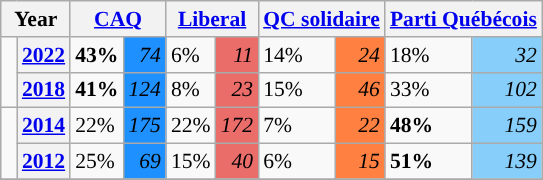<table class="wikitable" style="width:400; font-size:90%; margin-left:1em;">
<tr>
<th colspan="2" scope="col">Year</th>
<th colspan="2" scope="col"><a href='#'>CAQ</a></th>
<th colspan="2" scope="col"><a href='#'>Liberal</a></th>
<th colspan="2" scope="col"><a href='#'>QC solidaire</a></th>
<th colspan="2" scope="col"><a href='#'>Parti Québécois</a></th>
</tr>
<tr>
<td rowspan="2" style="width: 0.25em; background-color: "></td>
<th><a href='#'>2022</a></th>
<td><strong>43%</strong></td>
<td style="text-align:right; background:#1E90FF;"><em>74</em></td>
<td>6%</td>
<td style="text-align:right; background:#EA6D6A;"><em>11</em></td>
<td>14%</td>
<td style="text-align:right; background:#FF8040;"><em>24</em></td>
<td>18%</td>
<td style="text-align:right; background:#87CEFA;"><em>32</em></td>
</tr>
<tr>
<th><a href='#'>2018</a></th>
<td><strong>41%</strong></td>
<td style="text-align:right; background:#1E90FF;"><em>124</em></td>
<td>8%</td>
<td style="text-align:right; background:#EA6D6A;"><em>23</em></td>
<td>15%</td>
<td style="text-align:right; background:#FF8040;"><em>46</em></td>
<td>33%</td>
<td style="text-align:right; background:#87CEFA;"><em>102</em></td>
</tr>
<tr>
<td rowspan="2" style="width: 0.25em; background-color: "></td>
<th><a href='#'>2014</a></th>
<td>22%</td>
<td style="text-align:right; background:#1E90FF;"><em>175</em></td>
<td>22%</td>
<td style="text-align:right; background:#EA6D6A;"><em>172</em></td>
<td>7%</td>
<td style="text-align:right; background:#FF8040;"><em>22</em></td>
<td><strong>48%</strong></td>
<td style="text-align:right; background:#87CEFA;"><em>159</em></td>
</tr>
<tr>
<th><a href='#'>2012</a></th>
<td>25%</td>
<td style="text-align:right; background:#1E90FF;"><em>69</em></td>
<td>15%</td>
<td style="text-align:right; background:#EA6D6A;"><em>40</em></td>
<td>6%</td>
<td style="text-align:right; background:#FF8040;"><em>15</em></td>
<td><strong>51%</strong></td>
<td style="text-align:right; background:#87CEFA;"><em>139</em></td>
</tr>
<tr>
</tr>
</table>
